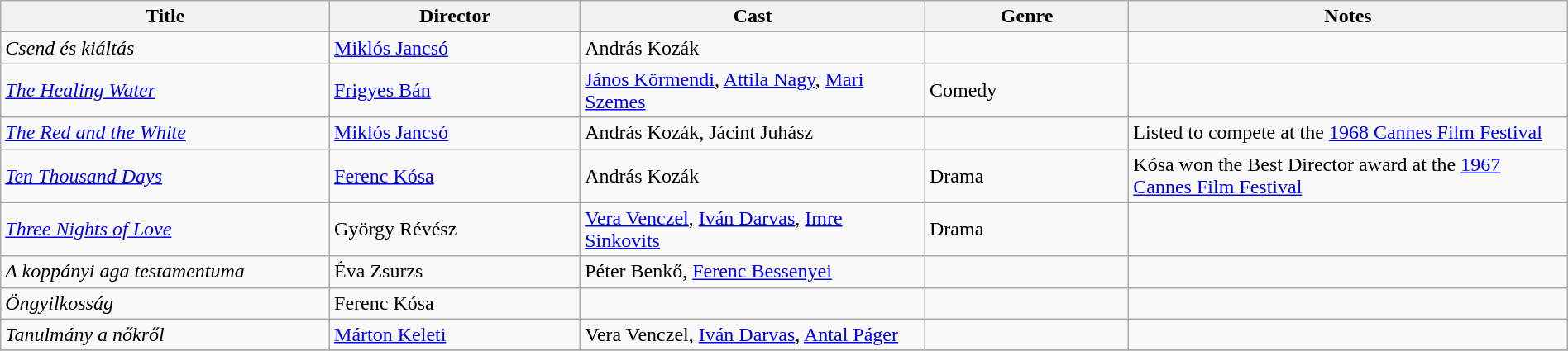<table class="wikitable" width= "100%">
<tr>
<th width=21%>Title</th>
<th width=16%>Director</th>
<th width=22%>Cast</th>
<th width=13%>Genre</th>
<th width=28%>Notes</th>
</tr>
<tr>
<td><em>Csend és kiáltás </em></td>
<td><a href='#'>Miklós Jancsó</a></td>
<td>András Kozák</td>
<td></td>
<td></td>
</tr>
<tr>
<td><em><a href='#'>The Healing Water</a></em></td>
<td><a href='#'>Frigyes Bán</a></td>
<td><a href='#'>János Körmendi</a>, <a href='#'>Attila Nagy</a>, <a href='#'>Mari Szemes</a></td>
<td>Comedy</td>
<td></td>
</tr>
<tr>
<td><em><a href='#'>The Red and the White</a></em></td>
<td><a href='#'>Miklós Jancsó</a></td>
<td>András Kozák, Jácint Juhász</td>
<td></td>
<td>Listed to compete at the <a href='#'>1968 Cannes Film Festival</a></td>
</tr>
<tr>
<td><em><a href='#'>Ten Thousand Days</a></em></td>
<td><a href='#'>Ferenc Kósa</a></td>
<td>András Kozák</td>
<td>Drama</td>
<td>Kósa won the Best Director award at the <a href='#'>1967 Cannes Film Festival</a></td>
</tr>
<tr>
<td><em><a href='#'>Three Nights of Love</a></em></td>
<td>György Révész</td>
<td><a href='#'>Vera Venczel</a>, <a href='#'>Iván Darvas</a>, <a href='#'>Imre Sinkovits</a></td>
<td>Drama</td>
<td></td>
</tr>
<tr>
<td><em>A koppányi aga testamentuma </em></td>
<td>Éva Zsurzs</td>
<td>Péter Benkő, <a href='#'>Ferenc Bessenyei</a></td>
<td></td>
<td></td>
</tr>
<tr>
<td><em>Öngyilkosság</em></td>
<td>Ferenc Kósa</td>
<td></td>
<td></td>
<td></td>
</tr>
<tr>
<td><em>Tanulmány a nőkről </em></td>
<td><a href='#'>Márton Keleti</a></td>
<td>Vera Venczel, <a href='#'>Iván Darvas</a>, <a href='#'>Antal Páger</a></td>
<td></td>
<td></td>
</tr>
<tr>
</tr>
</table>
